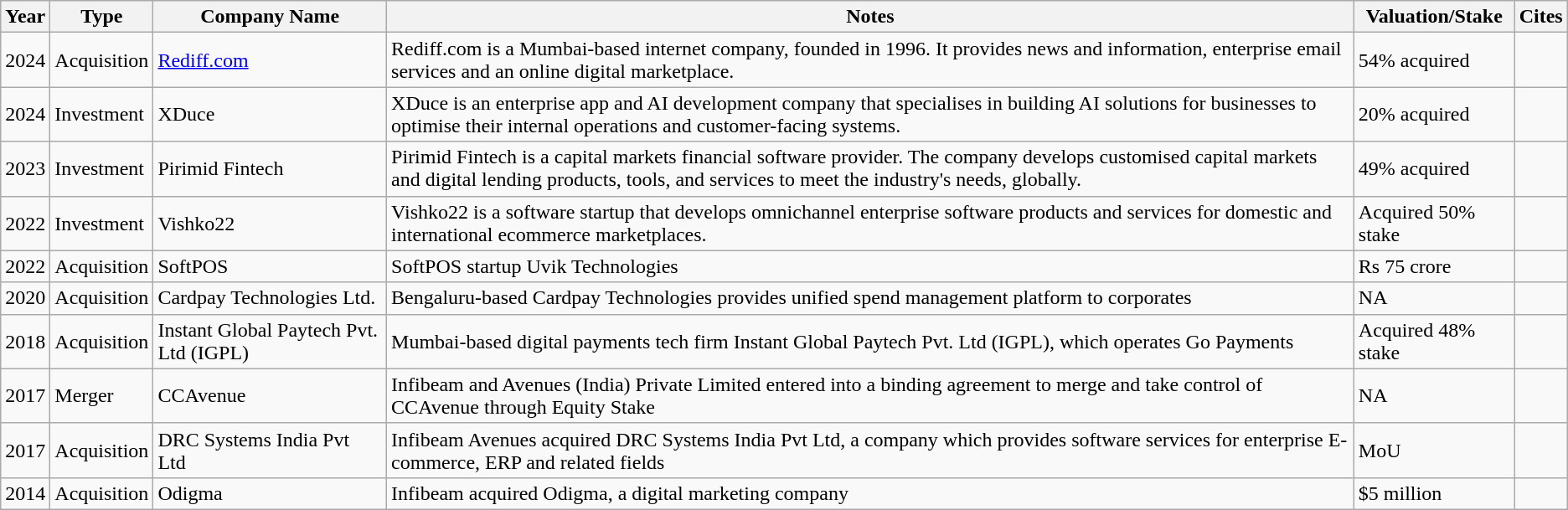<table class="wikitable">
<tr>
<th>Year</th>
<th>Type</th>
<th>Company Name</th>
<th>Notes</th>
<th>Valuation/Stake</th>
<th>Cites</th>
</tr>
<tr>
<td>2024</td>
<td>Acquisition</td>
<td><a href='#'>Rediff.com</a></td>
<td>Rediff.com is a Mumbai-based internet company, founded in 1996. It provides news and information, enterprise email services and an online digital marketplace.</td>
<td>54% acquired</td>
<td></td>
</tr>
<tr>
<td>2024</td>
<td>Investment</td>
<td>XDuce</td>
<td>XDuce is an enterprise app and AI development company that specialises in building AI solutions for businesses to optimise their internal operations and customer-facing systems.</td>
<td>20% acquired</td>
<td></td>
</tr>
<tr>
<td>2023</td>
<td>Investment</td>
<td>Pirimid Fintech</td>
<td>Pirimid Fintech is a capital markets financial software provider. The company develops customised capital markets and digital lending products, tools, and services to meet the industry's needs, globally.</td>
<td>49% acquired</td>
<td></td>
</tr>
<tr>
<td>2022</td>
<td>Investment</td>
<td>Vishko22</td>
<td>Vishko22 is a software startup that  develops omnichannel enterprise software products and services for domestic and international ecommerce marketplaces.</td>
<td>Acquired 50% stake</td>
<td></td>
</tr>
<tr>
<td>2022</td>
<td>Acquisition</td>
<td>SoftPOS</td>
<td>SoftPOS startup Uvik Technologies</td>
<td>Rs 75 crore</td>
<td></td>
</tr>
<tr>
<td>2020</td>
<td>Acquisition</td>
<td>Cardpay Technologies Ltd.</td>
<td>Bengaluru-based Cardpay Technologies provides unified spend management platform to corporates</td>
<td>NA</td>
<td></td>
</tr>
<tr>
<td>2018</td>
<td>Acquisition</td>
<td>Instant Global Paytech Pvt. Ltd (IGPL)</td>
<td>Mumbai-based digital payments tech firm Instant Global Paytech Pvt. Ltd (IGPL), which operates Go Payments</td>
<td>Acquired 48% stake</td>
<td></td>
</tr>
<tr>
<td>2017</td>
<td>Merger</td>
<td>CCAvenue</td>
<td>Infibeam and Avenues (India) Private Limited entered into a binding agreement to merge and take control of CCAvenue through Equity Stake</td>
<td>NA</td>
<td></td>
</tr>
<tr>
<td>2017</td>
<td>Acquisition</td>
<td>DRC Systems India Pvt Ltd</td>
<td>Infibeam Avenues acquired DRC Systems India Pvt Ltd, a company which provides software services for enterprise E-commerce, ERP and related fields</td>
<td>MoU</td>
<td></td>
</tr>
<tr>
<td>2014</td>
<td>Acquisition</td>
<td>Odigma</td>
<td>Infibeam acquired Odigma, a digital marketing company</td>
<td>$5 million</td>
<td></td>
</tr>
</table>
